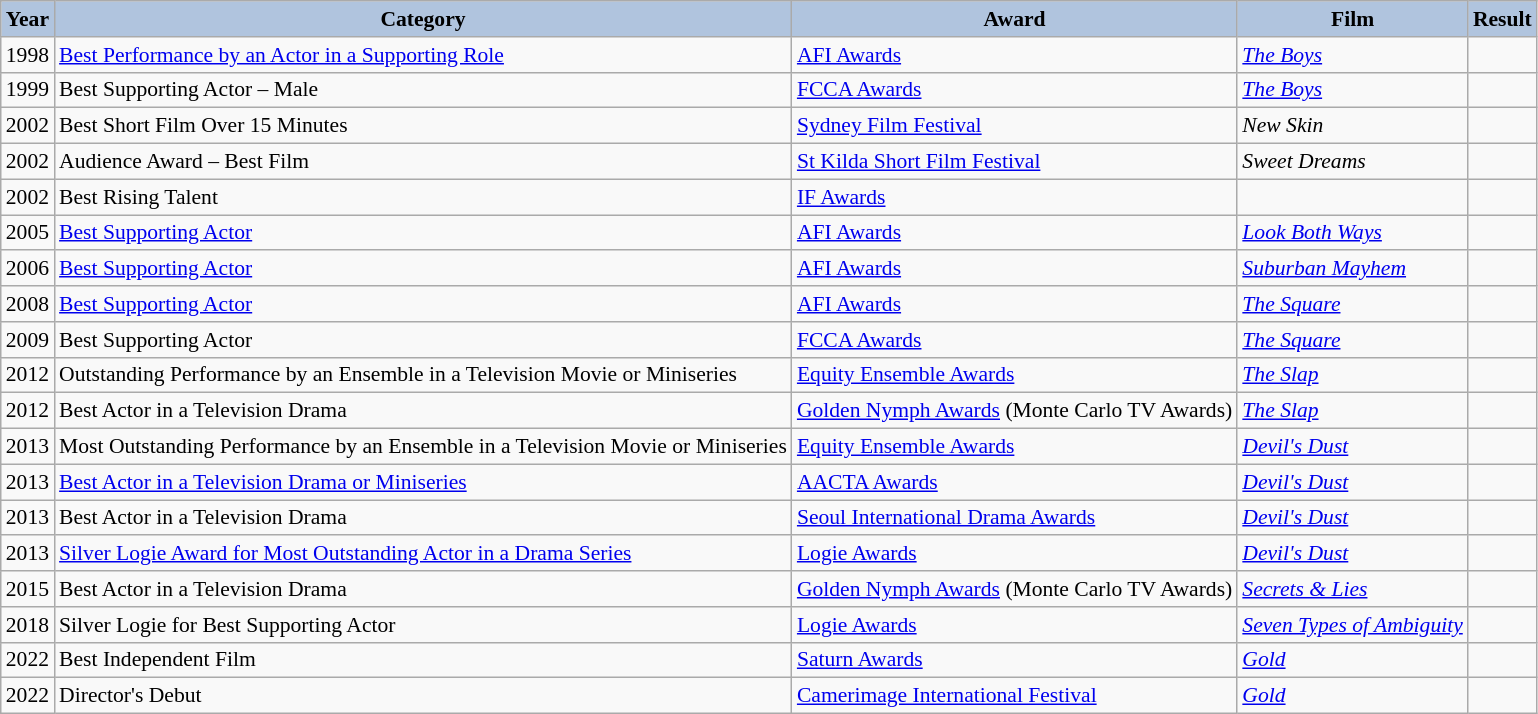<table class="wikitable" style="font-size:90%">
<tr style="text-align:center;">
<th style="background:#B0C4DE;">Year</th>
<th style="background:#B0C4DE;">Category</th>
<th style="background:#B0C4DE;">Award</th>
<th style="background:#B0C4DE;">Film</th>
<th style="background:#B0C4DE;">Result</th>
</tr>
<tr>
<td>1998</td>
<td><a href='#'>Best Performance by an Actor in a Supporting Role</a></td>
<td><a href='#'>AFI Awards</a></td>
<td><em><a href='#'>The Boys</a></em></td>
<td></td>
</tr>
<tr>
<td>1999</td>
<td>Best Supporting Actor – Male</td>
<td><a href='#'>FCCA Awards</a></td>
<td><em><a href='#'>The Boys</a></em></td>
<td></td>
</tr>
<tr>
<td>2002</td>
<td>Best Short Film Over 15 Minutes</td>
<td><a href='#'>Sydney Film Festival</a></td>
<td><em>New Skin</em></td>
<td></td>
</tr>
<tr>
<td>2002</td>
<td>Audience Award – Best Film</td>
<td><a href='#'>St Kilda Short Film Festival</a></td>
<td><em>Sweet Dreams</em></td>
<td></td>
</tr>
<tr>
<td>2002</td>
<td>Best Rising Talent</td>
<td><a href='#'>IF Awards</a></td>
<td></td>
<td></td>
</tr>
<tr>
<td>2005</td>
<td><a href='#'>Best Supporting Actor</a></td>
<td><a href='#'>AFI Awards</a></td>
<td><em><a href='#'>Look Both Ways</a></em></td>
<td></td>
</tr>
<tr>
<td>2006</td>
<td><a href='#'>Best Supporting Actor</a></td>
<td><a href='#'>AFI Awards</a></td>
<td><em><a href='#'>Suburban Mayhem</a></em></td>
<td></td>
</tr>
<tr>
<td>2008</td>
<td><a href='#'>Best Supporting Actor</a></td>
<td><a href='#'>AFI Awards</a></td>
<td><em><a href='#'>The Square</a></em></td>
<td></td>
</tr>
<tr>
<td>2009</td>
<td>Best Supporting Actor</td>
<td><a href='#'>FCCA Awards</a></td>
<td><em><a href='#'>The Square</a></em></td>
<td></td>
</tr>
<tr>
<td>2012</td>
<td>Outstanding Performance by an Ensemble in a Television Movie or Miniseries</td>
<td><a href='#'>Equity Ensemble Awards</a></td>
<td><em><a href='#'>The Slap</a></em></td>
<td></td>
</tr>
<tr>
<td>2012</td>
<td>Best Actor in a Television Drama</td>
<td><a href='#'>Golden Nymph Awards</a> (Monte Carlo TV Awards)</td>
<td><em><a href='#'>The Slap</a></em></td>
<td></td>
</tr>
<tr>
<td>2013</td>
<td>Most Outstanding Performance by an Ensemble in a Television Movie or Miniseries</td>
<td><a href='#'>Equity Ensemble Awards</a></td>
<td><em><a href='#'>Devil's Dust</a></em></td>
<td></td>
</tr>
<tr>
<td>2013</td>
<td><a href='#'>Best Actor in a Television Drama or Miniseries</a></td>
<td><a href='#'>AACTA Awards</a></td>
<td><em><a href='#'>Devil's Dust</a></em></td>
<td></td>
</tr>
<tr>
<td>2013</td>
<td>Best Actor in a Television Drama</td>
<td><a href='#'>Seoul International Drama Awards</a></td>
<td><em><a href='#'>Devil's Dust</a></em></td>
<td></td>
</tr>
<tr>
<td>2013</td>
<td><a href='#'>Silver Logie Award for Most Outstanding Actor in a Drama Series</a></td>
<td><a href='#'>Logie Awards</a></td>
<td><em><a href='#'>Devil's Dust</a></em></td>
<td></td>
</tr>
<tr>
<td>2015</td>
<td>Best Actor in a Television Drama</td>
<td><a href='#'>Golden Nymph Awards</a> (Monte Carlo TV Awards)</td>
<td><em><a href='#'>Secrets & Lies</a></em></td>
<td></td>
</tr>
<tr>
<td>2018</td>
<td>Silver Logie for Best Supporting Actor</td>
<td><a href='#'>Logie Awards</a></td>
<td><em><a href='#'>Seven Types of Ambiguity</a></em></td>
<td></td>
</tr>
<tr>
<td>2022</td>
<td>Best Independent Film</td>
<td><a href='#'>Saturn Awards</a></td>
<td><em><a href='#'>Gold</a></em></td>
<td></td>
</tr>
<tr>
<td>2022</td>
<td>Director's Debut</td>
<td><a href='#'>Camerimage International Festival</a></td>
<td><em><a href='#'>Gold</a></em></td>
<td></td>
</tr>
</table>
